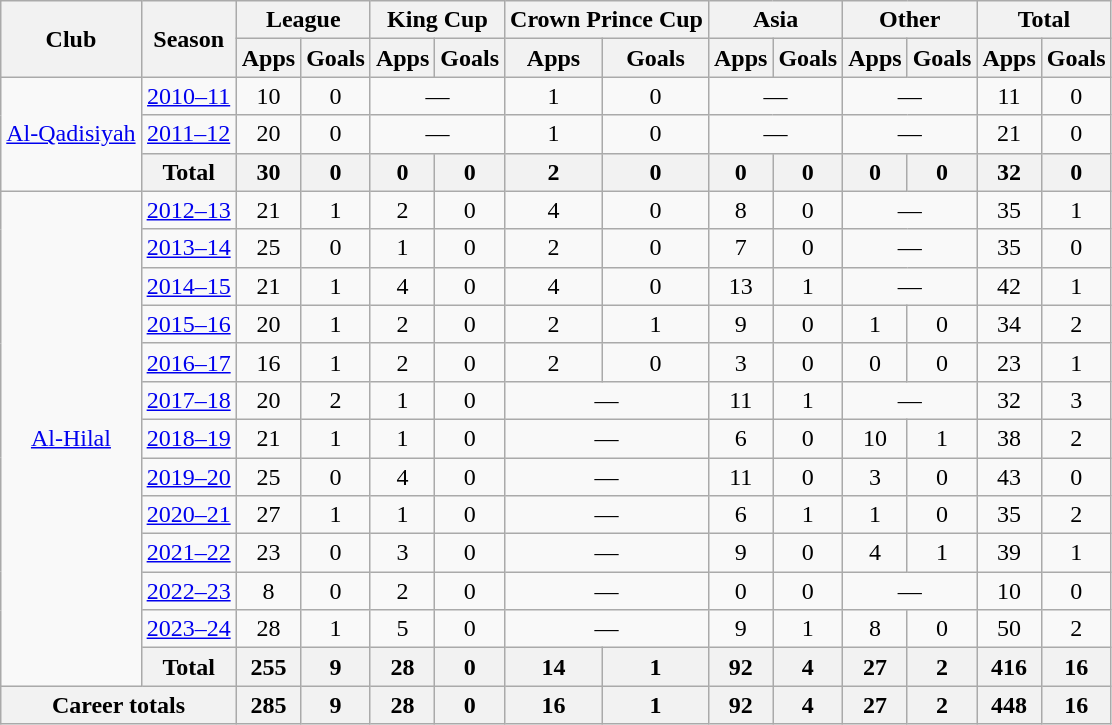<table class="wikitable" style="text-align: center">
<tr>
<th rowspan=2>Club</th>
<th rowspan=2>Season</th>
<th colspan=2>League</th>
<th colspan=2>King Cup</th>
<th colspan=2>Crown Prince Cup</th>
<th colspan=2>Asia</th>
<th colspan=2>Other</th>
<th colspan=2>Total</th>
</tr>
<tr>
<th>Apps</th>
<th>Goals</th>
<th>Apps</th>
<th>Goals</th>
<th>Apps</th>
<th>Goals</th>
<th>Apps</th>
<th>Goals</th>
<th>Apps</th>
<th>Goals</th>
<th>Apps</th>
<th>Goals</th>
</tr>
<tr>
<td rowspan=3><a href='#'>Al-Qadisiyah</a></td>
<td><a href='#'>2010–11</a></td>
<td>10</td>
<td>0</td>
<td colspan=2>—</td>
<td>1</td>
<td>0</td>
<td colspan=2>—</td>
<td colspan=2>—</td>
<td>11</td>
<td>0</td>
</tr>
<tr>
<td><a href='#'>2011–12</a></td>
<td>20</td>
<td>0</td>
<td colspan=2>—</td>
<td>1</td>
<td>0</td>
<td colspan=2>—</td>
<td colspan=2>—</td>
<td>21</td>
<td>0</td>
</tr>
<tr>
<th>Total</th>
<th>30</th>
<th>0</th>
<th>0</th>
<th>0</th>
<th>2</th>
<th>0</th>
<th>0</th>
<th>0</th>
<th>0</th>
<th>0</th>
<th>32</th>
<th>0</th>
</tr>
<tr>
<td rowspan=13><a href='#'>Al-Hilal</a></td>
<td><a href='#'>2012–13</a></td>
<td>21</td>
<td>1</td>
<td>2</td>
<td>0</td>
<td>4</td>
<td>0</td>
<td>8</td>
<td>0</td>
<td colspan=2>—</td>
<td>35</td>
<td>1</td>
</tr>
<tr>
<td><a href='#'>2013–14</a></td>
<td>25</td>
<td>0</td>
<td>1</td>
<td>0</td>
<td>2</td>
<td>0</td>
<td>7</td>
<td>0</td>
<td colspan=2>—</td>
<td>35</td>
<td>0</td>
</tr>
<tr>
<td><a href='#'>2014–15</a></td>
<td>21</td>
<td>1</td>
<td>4</td>
<td>0</td>
<td>4</td>
<td>0</td>
<td>13</td>
<td>1</td>
<td colspan=2>—</td>
<td>42</td>
<td>1</td>
</tr>
<tr>
<td><a href='#'>2015–16</a></td>
<td>20</td>
<td>1</td>
<td>2</td>
<td>0</td>
<td>2</td>
<td>1</td>
<td>9</td>
<td>0</td>
<td>1</td>
<td>0</td>
<td>34</td>
<td>2</td>
</tr>
<tr>
<td><a href='#'>2016–17</a></td>
<td>16</td>
<td>1</td>
<td>2</td>
<td>0</td>
<td>2</td>
<td>0</td>
<td>3</td>
<td>0</td>
<td>0</td>
<td>0</td>
<td>23</td>
<td>1</td>
</tr>
<tr>
<td><a href='#'>2017–18</a></td>
<td>20</td>
<td>2</td>
<td>1</td>
<td>0</td>
<td colspan=2>—</td>
<td>11</td>
<td>1</td>
<td colspan=2>—</td>
<td>32</td>
<td>3</td>
</tr>
<tr>
<td><a href='#'>2018–19</a></td>
<td>21</td>
<td>1</td>
<td>1</td>
<td>0</td>
<td colspan=2>—</td>
<td>6</td>
<td>0</td>
<td>10</td>
<td>1</td>
<td>38</td>
<td>2</td>
</tr>
<tr>
<td><a href='#'>2019–20</a></td>
<td>25</td>
<td>0</td>
<td>4</td>
<td>0</td>
<td colspan=2>—</td>
<td>11</td>
<td>0</td>
<td>3</td>
<td>0</td>
<td>43</td>
<td>0</td>
</tr>
<tr>
<td><a href='#'>2020–21</a></td>
<td>27</td>
<td>1</td>
<td>1</td>
<td>0</td>
<td colspan=2>—</td>
<td>6</td>
<td>1</td>
<td>1</td>
<td>0</td>
<td>35</td>
<td>2</td>
</tr>
<tr>
<td><a href='#'>2021–22</a></td>
<td>23</td>
<td>0</td>
<td>3</td>
<td>0</td>
<td colspan=2>—</td>
<td>9</td>
<td>0</td>
<td>4</td>
<td>1</td>
<td>39</td>
<td>1</td>
</tr>
<tr>
<td><a href='#'>2022–23</a></td>
<td>8</td>
<td>0</td>
<td>2</td>
<td>0</td>
<td colspan=2>—</td>
<td>0</td>
<td>0</td>
<td colspan=2>—</td>
<td>10</td>
<td>0</td>
</tr>
<tr>
<td><a href='#'>2023–24</a></td>
<td>28</td>
<td>1</td>
<td>5</td>
<td>0</td>
<td colspan=2>—</td>
<td>9</td>
<td>1</td>
<td>8</td>
<td>0</td>
<td>50</td>
<td>2</td>
</tr>
<tr>
<th>Total</th>
<th>255</th>
<th>9</th>
<th>28</th>
<th>0</th>
<th>14</th>
<th>1</th>
<th>92</th>
<th>4</th>
<th>27</th>
<th>2</th>
<th>416</th>
<th>16</th>
</tr>
<tr>
<th colspan=2>Career totals</th>
<th>285</th>
<th>9</th>
<th>28</th>
<th>0</th>
<th>16</th>
<th>1</th>
<th>92</th>
<th>4</th>
<th>27</th>
<th>2</th>
<th>448</th>
<th>16</th>
</tr>
</table>
